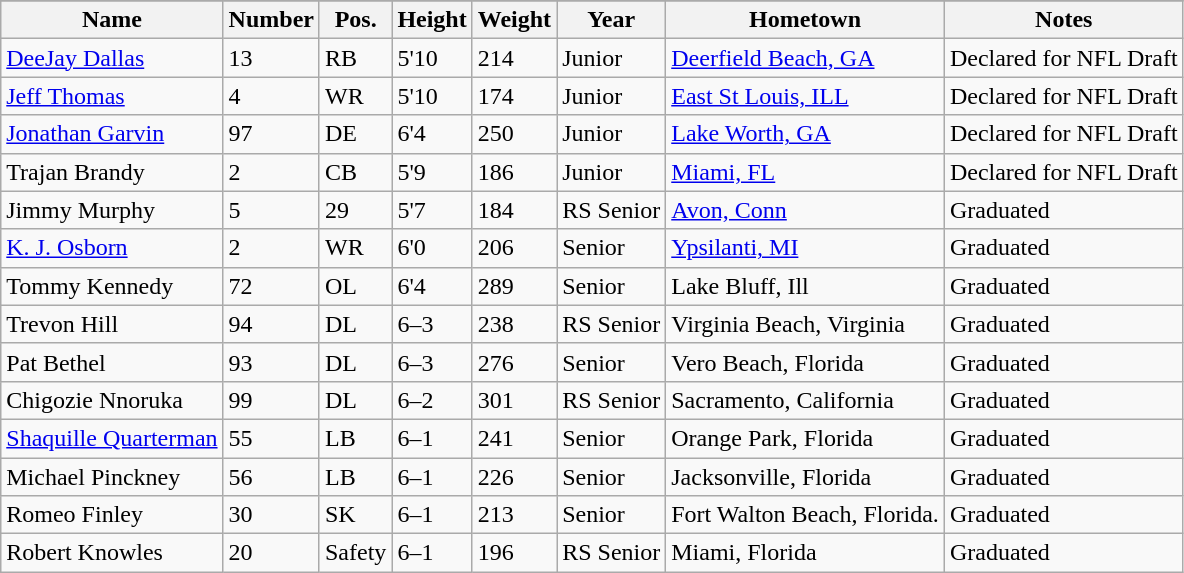<table class="wikitable sortable collapsible">
<tr>
</tr>
<tr>
<th>Name</th>
<th>Number</th>
<th>Pos.</th>
<th>Height</th>
<th>Weight</th>
<th>Year</th>
<th>Hometown</th>
<th class="unsortable">Notes</th>
</tr>
<tr>
<td><a href='#'>DeeJay Dallas</a></td>
<td>13</td>
<td>RB</td>
<td>5'10</td>
<td>214</td>
<td>Junior</td>
<td><a href='#'>Deerfield Beach, GA</a></td>
<td>Declared for NFL Draft</td>
</tr>
<tr>
<td><a href='#'>Jeff Thomas</a></td>
<td>4</td>
<td>WR</td>
<td>5'10</td>
<td>174</td>
<td>Junior</td>
<td><a href='#'>East St Louis, ILL</a></td>
<td>Declared for NFL Draft</td>
</tr>
<tr>
<td><a href='#'>Jonathan Garvin</a></td>
<td>97</td>
<td>DE</td>
<td>6'4</td>
<td>250</td>
<td>Junior</td>
<td><a href='#'>Lake Worth, GA</a></td>
<td>Declared for NFL Draft</td>
</tr>
<tr>
<td>Trajan Brandy</td>
<td>2</td>
<td>CB</td>
<td>5'9</td>
<td>186</td>
<td>Junior</td>
<td><a href='#'>Miami, FL</a></td>
<td>Declared for NFL Draft</td>
</tr>
<tr>
<td>Jimmy Murphy</td>
<td>5</td>
<td>29</td>
<td>5'7</td>
<td>184</td>
<td>RS Senior</td>
<td><a href='#'>Avon, Conn</a></td>
<td>Graduated</td>
</tr>
<tr>
<td><a href='#'>K. J. Osborn</a></td>
<td>2</td>
<td>WR</td>
<td>6'0</td>
<td>206</td>
<td>Senior</td>
<td><a href='#'>Ypsilanti, MI</a></td>
<td>Graduated</td>
</tr>
<tr>
<td>Tommy Kennedy</td>
<td>72</td>
<td>OL</td>
<td>6'4</td>
<td>289</td>
<td>Senior</td>
<td Lake Bluff, Illinois>Lake Bluff, Ill</td>
<td>Graduated</td>
</tr>
<tr>
<td>Trevon Hill</td>
<td>94</td>
<td>DL</td>
<td>6–3</td>
<td>238</td>
<td>RS Senior</td>
<td>Virginia Beach, Virginia</td>
<td>Graduated</td>
</tr>
<tr>
<td>Pat Bethel</td>
<td>93</td>
<td>DL</td>
<td>6–3</td>
<td>276</td>
<td>Senior</td>
<td>Vero Beach, Florida</td>
<td>Graduated</td>
</tr>
<tr>
<td>Chigozie Nnoruka</td>
<td>99</td>
<td>DL</td>
<td>6–2</td>
<td>301</td>
<td>RS Senior</td>
<td>Sacramento, California</td>
<td>Graduated</td>
</tr>
<tr>
<td><a href='#'>Shaquille Quarterman</a></td>
<td>55</td>
<td>LB</td>
<td>6–1</td>
<td>241</td>
<td>Senior</td>
<td>Orange Park, Florida</td>
<td>Graduated</td>
</tr>
<tr>
<td>Michael Pinckney</td>
<td>56</td>
<td>LB</td>
<td>6–1</td>
<td>226</td>
<td>Senior</td>
<td>Jacksonville, Florida</td>
<td>Graduated</td>
</tr>
<tr>
<td>Romeo Finley</td>
<td>30</td>
<td>SK</td>
<td>6–1</td>
<td>213</td>
<td>Senior</td>
<td>Fort Walton Beach, Florida.</td>
<td>Graduated</td>
</tr>
<tr>
<td>Robert Knowles</td>
<td>20</td>
<td>Safety</td>
<td>6–1</td>
<td>196</td>
<td>RS Senior</td>
<td>Miami, Florida</td>
<td>Graduated</td>
</tr>
</table>
